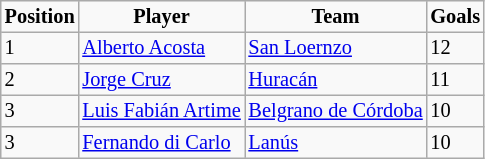<table border="2" cellpadding="2" cellspacing="0" style="margin: 0; background: #f9f9f9; border: 1px #aaa solid; border-collapse: collapse; font-size: 85%;">
<tr>
<th>Position</th>
<th>Player</th>
<th>Team</th>
<th>Goals</th>
</tr>
<tr>
<td>1</td>
<td><a href='#'>Alberto Acosta</a></td>
<td><a href='#'>San Loernzo</a></td>
<td>12</td>
</tr>
<tr>
<td>2</td>
<td><a href='#'>Jorge Cruz</a></td>
<td><a href='#'>Huracán</a></td>
<td>11</td>
</tr>
<tr>
<td>3</td>
<td><a href='#'>Luis Fabián Artime</a></td>
<td><a href='#'>Belgrano de Córdoba</a></td>
<td>10</td>
</tr>
<tr>
<td>3</td>
<td><a href='#'>Fernando di Carlo</a></td>
<td><a href='#'>Lanús</a></td>
<td>10</td>
</tr>
</table>
